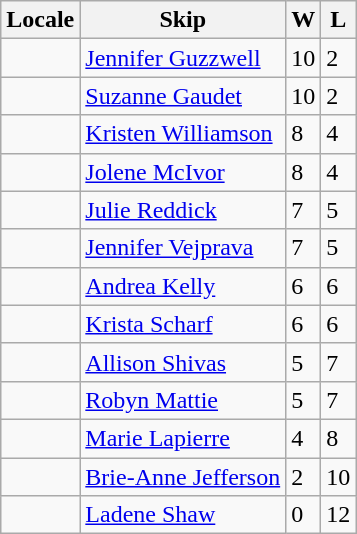<table class="wikitable" border="1">
<tr>
<th>Locale</th>
<th>Skip</th>
<th>W</th>
<th>L</th>
</tr>
<tr>
<td></td>
<td><a href='#'>Jennifer Guzzwell</a></td>
<td>10</td>
<td>2</td>
</tr>
<tr>
<td></td>
<td><a href='#'>Suzanne Gaudet</a></td>
<td>10</td>
<td>2</td>
</tr>
<tr>
<td></td>
<td><a href='#'>Kristen Williamson</a></td>
<td>8</td>
<td>4</td>
</tr>
<tr>
<td></td>
<td><a href='#'>Jolene McIvor</a></td>
<td>8</td>
<td>4</td>
</tr>
<tr>
<td></td>
<td><a href='#'>Julie Reddick</a></td>
<td>7</td>
<td>5</td>
</tr>
<tr>
<td></td>
<td><a href='#'>Jennifer Vejprava</a></td>
<td>7</td>
<td>5</td>
</tr>
<tr>
<td></td>
<td><a href='#'>Andrea Kelly</a></td>
<td>6</td>
<td>6</td>
</tr>
<tr>
<td></td>
<td><a href='#'>Krista Scharf</a></td>
<td>6</td>
<td>6</td>
</tr>
<tr>
<td></td>
<td><a href='#'>Allison Shivas</a></td>
<td>5</td>
<td>7</td>
</tr>
<tr>
<td></td>
<td><a href='#'>Robyn Mattie</a></td>
<td>5</td>
<td>7</td>
</tr>
<tr>
<td></td>
<td><a href='#'>Marie Lapierre</a></td>
<td>4</td>
<td>8</td>
</tr>
<tr>
<td></td>
<td><a href='#'>Brie-Anne Jefferson</a></td>
<td>2</td>
<td>10</td>
</tr>
<tr>
<td></td>
<td><a href='#'>Ladene Shaw</a></td>
<td>0</td>
<td>12</td>
</tr>
</table>
